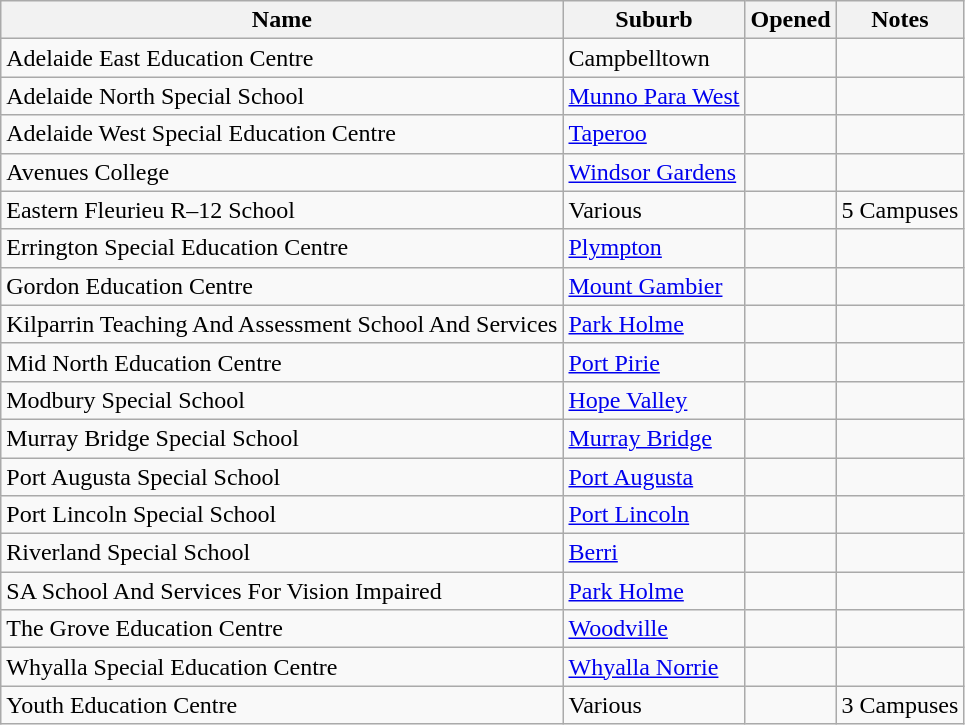<table class="wikitable sortable">
<tr>
<th>Name</th>
<th>Suburb</th>
<th>Opened</th>
<th>Notes</th>
</tr>
<tr>
<td>Adelaide East Education Centre</td>
<td>Campbelltown</td>
<td></td>
<td></td>
</tr>
<tr>
<td>Adelaide North Special School</td>
<td><a href='#'>Munno Para West</a></td>
<td></td>
<td></td>
</tr>
<tr>
<td>Adelaide West Special Education Centre</td>
<td><a href='#'>Taperoo</a></td>
<td></td>
<td></td>
</tr>
<tr>
<td>Avenues College</td>
<td><a href='#'>Windsor Gardens</a></td>
<td></td>
<td></td>
</tr>
<tr>
<td>Eastern Fleurieu R–12 School</td>
<td>Various</td>
<td></td>
<td>5 Campuses</td>
</tr>
<tr>
<td>Errington Special Education Centre</td>
<td><a href='#'>Plympton</a></td>
<td></td>
<td></td>
</tr>
<tr>
<td>Gordon Education Centre</td>
<td><a href='#'>Mount Gambier</a></td>
<td></td>
<td></td>
</tr>
<tr>
<td>Kilparrin Teaching And Assessment School And Services</td>
<td><a href='#'>Park Holme</a></td>
<td></td>
<td></td>
</tr>
<tr>
<td>Mid North Education Centre</td>
<td><a href='#'>Port Pirie</a></td>
<td></td>
<td></td>
</tr>
<tr>
<td>Modbury Special School</td>
<td><a href='#'>Hope Valley</a></td>
<td></td>
<td></td>
</tr>
<tr>
<td>Murray Bridge Special School</td>
<td><a href='#'>Murray Bridge</a></td>
<td></td>
<td></td>
</tr>
<tr>
<td>Port Augusta Special School</td>
<td><a href='#'>Port Augusta</a></td>
<td></td>
<td></td>
</tr>
<tr>
<td>Port Lincoln Special School</td>
<td><a href='#'>Port Lincoln</a></td>
<td></td>
<td></td>
</tr>
<tr>
<td>Riverland Special School</td>
<td><a href='#'>Berri</a></td>
<td></td>
<td></td>
</tr>
<tr>
<td>SA School And Services For Vision Impaired</td>
<td><a href='#'>Park Holme</a></td>
<td></td>
<td></td>
</tr>
<tr>
<td>The Grove Education Centre</td>
<td><a href='#'>Woodville</a></td>
<td></td>
<td></td>
</tr>
<tr>
<td>Whyalla Special Education Centre</td>
<td><a href='#'>Whyalla Norrie</a></td>
<td></td>
<td></td>
</tr>
<tr>
<td>Youth Education Centre</td>
<td>Various</td>
<td></td>
<td>3 Campuses</td>
</tr>
</table>
